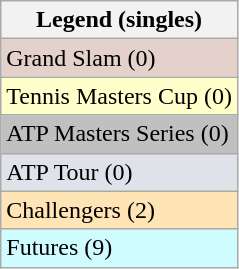<table class="wikitable">
<tr>
<th>Legend (singles)</th>
</tr>
<tr bgcolor="#e5d1cb">
<td>Grand Slam (0)</td>
</tr>
<tr bgcolor="ffffcc">
<td>Tennis Masters Cup (0)</td>
</tr>
<tr bgcolor="silver">
<td>ATP Masters Series (0)</td>
</tr>
<tr bgcolor="#dfe2e9">
<td>ATP Tour (0)</td>
</tr>
<tr bgcolor="moccasin">
<td>Challengers (2)</td>
</tr>
<tr bgcolor="CFFCFF">
<td>Futures (9)</td>
</tr>
</table>
